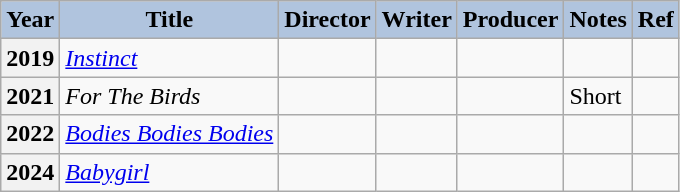<table class="wikitable plainrowheaders sortable" style="margin-right: 0;">
<tr>
<th scope="col" style="background:#B0C4DE;">Year</th>
<th scope="col" style="background:#B0C4DE;">Title</th>
<th scope="col" style="background:#B0C4DE;">Director</th>
<th scope="col" style="background:#B0C4DE;">Writer</th>
<th scope="col" style="background:#B0C4DE;">Producer</th>
<th scope="col" style="background:#B0C4DE;" class=unsortable>Notes</th>
<th scope="col" style="background:#B0C4DE;" class=unsortable>Ref</th>
</tr>
<tr>
<th scope="row">2019</th>
<td><em><a href='#'>Instinct</a></em></td>
<td></td>
<td></td>
<td></td>
<td></td>
<td></td>
</tr>
<tr>
<th scope="row">2021</th>
<td><em>For The Birds</em></td>
<td></td>
<td></td>
<td></td>
<td>Short</td>
<td></td>
</tr>
<tr>
<th scope="row">2022</th>
<td><em><a href='#'>Bodies Bodies Bodies</a></em></td>
<td></td>
<td></td>
<td></td>
<td></td>
<td></td>
</tr>
<tr>
<th scope="row">2024</th>
<td><em><a href='#'>Babygirl</a></em></td>
<td></td>
<td></td>
<td></td>
<td></td>
<td></td>
</tr>
</table>
